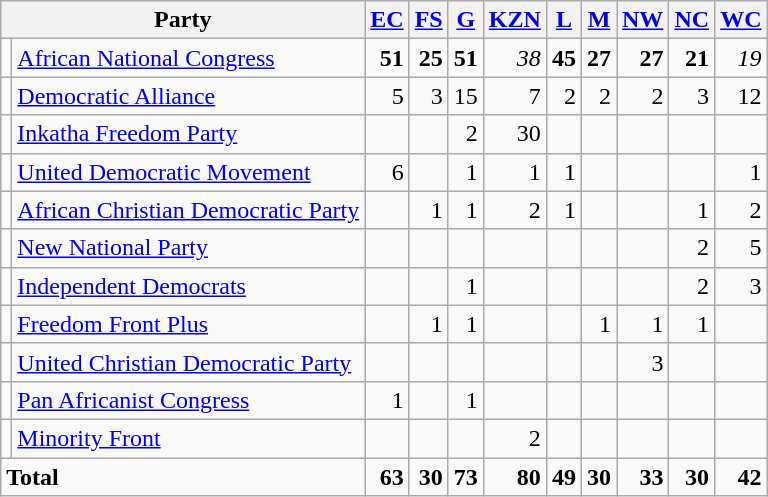<table class=wikitable style=text-align:right>
<tr>
<th colspan=2>Party</th>
<th><a href='#'>EC</a></th>
<th><a href='#'>FS</a></th>
<th><a href='#'>G</a></th>
<th><a href='#'>KZN</a></th>
<th><a href='#'>L</a></th>
<th><a href='#'>M</a></th>
<th><a href='#'>NW</a></th>
<th><a href='#'>NC</a></th>
<th><a href='#'>WC</a></th>
</tr>
<tr>
<td bgcolor=></td>
<td align=left><a href='#'>African National Congress</a></td>
<td><strong>51</strong></td>
<td><strong>25</strong></td>
<td><strong>51</strong></td>
<td><em>38</em></td>
<td><strong>45</strong></td>
<td><strong>27</strong></td>
<td><strong>27</strong></td>
<td><strong>21</strong></td>
<td><em>19</em></td>
</tr>
<tr>
<td bgcolor=></td>
<td align=left><a href='#'>Democratic Alliance</a></td>
<td>5</td>
<td>3</td>
<td>15</td>
<td>7</td>
<td>2</td>
<td>2</td>
<td>2</td>
<td>3</td>
<td>12</td>
</tr>
<tr>
<td bgcolor=></td>
<td align=left><a href='#'>Inkatha Freedom Party</a></td>
<td></td>
<td></td>
<td>2</td>
<td>30</td>
<td></td>
<td></td>
<td></td>
<td></td>
<td></td>
</tr>
<tr>
<td bgcolor=></td>
<td align=left><a href='#'>United Democratic Movement</a></td>
<td>6</td>
<td></td>
<td>1</td>
<td>1</td>
<td>1</td>
<td></td>
<td></td>
<td></td>
<td>1</td>
</tr>
<tr>
<td bgcolor=></td>
<td align=left><a href='#'>African Christian Democratic Party</a></td>
<td></td>
<td>1</td>
<td>1</td>
<td>2</td>
<td>1</td>
<td></td>
<td></td>
<td>1</td>
<td>2</td>
</tr>
<tr>
<td bgcolor=></td>
<td align=left><a href='#'>New National Party</a></td>
<td></td>
<td></td>
<td></td>
<td></td>
<td></td>
<td></td>
<td></td>
<td>2</td>
<td>5</td>
</tr>
<tr>
<td bgcolor=></td>
<td align=left><a href='#'>Independent Democrats</a></td>
<td></td>
<td></td>
<td>1</td>
<td></td>
<td></td>
<td></td>
<td></td>
<td>2</td>
<td>3</td>
</tr>
<tr>
<td bgcolor=></td>
<td align=left><a href='#'>Freedom Front Plus</a></td>
<td></td>
<td>1</td>
<td>1</td>
<td></td>
<td></td>
<td>1</td>
<td>1</td>
<td>1</td>
<td></td>
</tr>
<tr>
<td bgcolor=></td>
<td align=left><a href='#'>United Christian Democratic Party</a></td>
<td></td>
<td></td>
<td></td>
<td></td>
<td></td>
<td></td>
<td>3</td>
<td></td>
<td></td>
</tr>
<tr>
<td bgcolor=></td>
<td align=left><a href='#'>Pan Africanist Congress</a></td>
<td>1</td>
<td></td>
<td>1</td>
<td></td>
<td></td>
<td></td>
<td></td>
<td></td>
<td></td>
</tr>
<tr>
<td bgcolor=></td>
<td align=left><a href='#'>Minority Front</a></td>
<td></td>
<td></td>
<td></td>
<td>2</td>
<td></td>
<td></td>
<td></td>
<td></td>
<td></td>
</tr>
<tr style=font-weight:bold>
<td align=left colspan=2>Total</td>
<td>63</td>
<td>30</td>
<td>73</td>
<td>80</td>
<td>49</td>
<td>30</td>
<td>33</td>
<td>30</td>
<td>42</td>
</tr>
</table>
